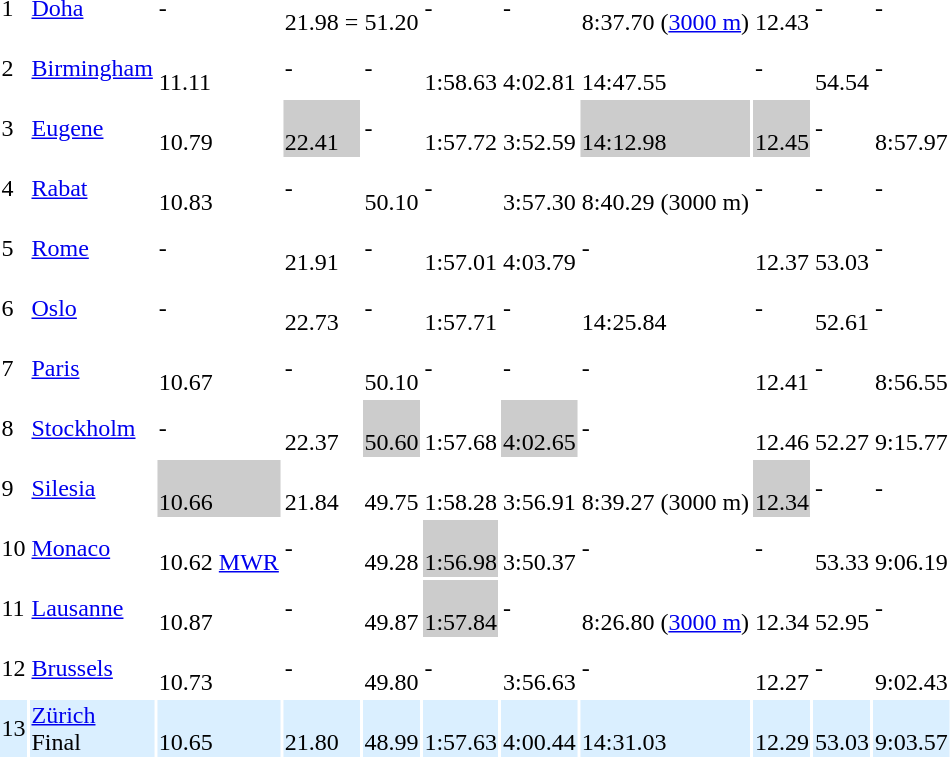<table>
<tr>
<td>1</td>
<td><a href='#'>Doha</a></td>
<td>-</td>
<td><br>21.98 = </td>
<td><br>51.20 </td>
<td>-</td>
<td>-</td>
<td><br>8:37.70 (<a href='#'>3000 m</a>) </td>
<td><br>12.43</td>
<td>-</td>
<td>-</td>
</tr>
<tr>
<td>2</td>
<td><a href='#'>Birmingham</a></td>
<td><br>11.11</td>
<td>-</td>
<td>-</td>
<td><br>1:58.63</td>
<td><br>4:02.81</td>
<td><br>14:47.55  </td>
<td>-</td>
<td><br>54.54</td>
<td>-</td>
</tr>
<tr>
<td>3</td>
<td><a href='#'>Eugene</a></td>
<td><br>10.79 </td>
<td style="background:#ccc;"><br>22.41 </td>
<td>-</td>
<td><br>1:57.72 </td>
<td><br>3:52.59  </td>
<td style="background:#ccc;"><br>14:12.98   </td>
<td style="background:#ccc;"><br>12.45</td>
<td>-</td>
<td><br>8:57.97 </td>
</tr>
<tr>
<td>4</td>
<td><a href='#'>Rabat</a></td>
<td><br>10.83 </td>
<td>-</td>
<td><br>50.10</td>
<td>-</td>
<td><br>3:57.30 </td>
<td><br>8:40.29 (3000 m)</td>
<td>-</td>
<td>-</td>
<td>-</td>
</tr>
<tr>
<td>5</td>
<td><a href='#'>Rome</a></td>
<td>-</td>
<td><br>21.91  </td>
<td>-</td>
<td><br>1:57.01 </td>
<td><br>4:03.79</td>
<td>-</td>
<td><br>12.37  </td>
<td><br>53.03 </td>
<td>-</td>
</tr>
<tr>
<td>6</td>
<td><a href='#'>Oslo</a></td>
<td>-</td>
<td><br>22.73  </td>
<td>-</td>
<td><br>1:57.71 </td>
<td>-</td>
<td><br>14:25.84 </td>
<td>-</td>
<td><br>52.61  </td>
<td>-</td>
</tr>
<tr>
<td>7</td>
<td><a href='#'>Paris</a></td>
<td><br>10.67   </td>
<td>-</td>
<td><br>50.10</td>
<td>-</td>
<td>-</td>
<td>-</td>
<td><br>12.41  </td>
<td>-</td>
<td><br>8:56.55  </td>
</tr>
<tr>
<td>8</td>
<td><a href='#'>Stockholm</a></td>
<td>-</td>
<td><br>22.37</td>
<td style="background:#ccc;"><br>50.60</td>
<td><br>1:57.68</td>
<td style="background:#ccc;"><br>4:02.65</td>
<td>-</td>
<td><br>12.46</td>
<td><br>52.27   </td>
<td><br>9:15.77 </td>
</tr>
<tr>
<td>9</td>
<td><a href='#'>Silesia</a></td>
<td style="background:#ccc;"><br>10.66  </td>
<td><br>21.84 </td>
<td><br>49.75  </td>
<td><br>1:58.28 </td>
<td><br>3:56.91  </td>
<td><br>8:39.27 (3000 m)</td>
<td style="background:#ccc;"><br>12.34 </td>
<td>-</td>
<td>-</td>
</tr>
<tr>
<td>10</td>
<td><a href='#'>Monaco</a></td>
<td><br>10.62   <a href='#'>MWR</a></td>
<td>-</td>
<td><br>49.28</td>
<td style="background:#ccc;"><br>1:56.98 </td>
<td><br>3:50.37   </td>
<td>-</td>
<td>-</td>
<td><br>53.33 </td>
<td><br>9:06.19</td>
</tr>
<tr>
<td>11</td>
<td><a href='#'>Lausanne</a></td>
<td><br>10.87</td>
<td>-</td>
<td><br>49.87</td>
<td style="background:#ccc;"><br>1:57.84 </td>
<td>-</td>
<td><br>8:26.80 (<a href='#'>3000 m</a>) </td>
<td><br>12.34 </td>
<td><br>52.95 </td>
<td>-</td>
</tr>
<tr>
<td>12</td>
<td><a href='#'>Brussels</a></td>
<td><br>10.73</td>
<td>-</td>
<td><br>49.80 </td>
<td>-</td>
<td><br>3:56.63  </td>
<td>-</td>
<td><br>12.27  </td>
<td>-</td>
<td><br>9:02.43 </td>
</tr>
<tr bgcolor=#DAEFFF>
<td>13</td>
<td><a href='#'>Zürich</a><br>Final</td>
<td><br>10.65 </td>
<td><br>21.80</td>
<td><br>48.99</td>
<td><br>1:57.63</td>
<td><br>4:00.44</td>
<td><br>14:31.03</td>
<td><br>12.29 </td>
<td><br>53.03</td>
<td><br>9:03.57</td>
</tr>
</table>
